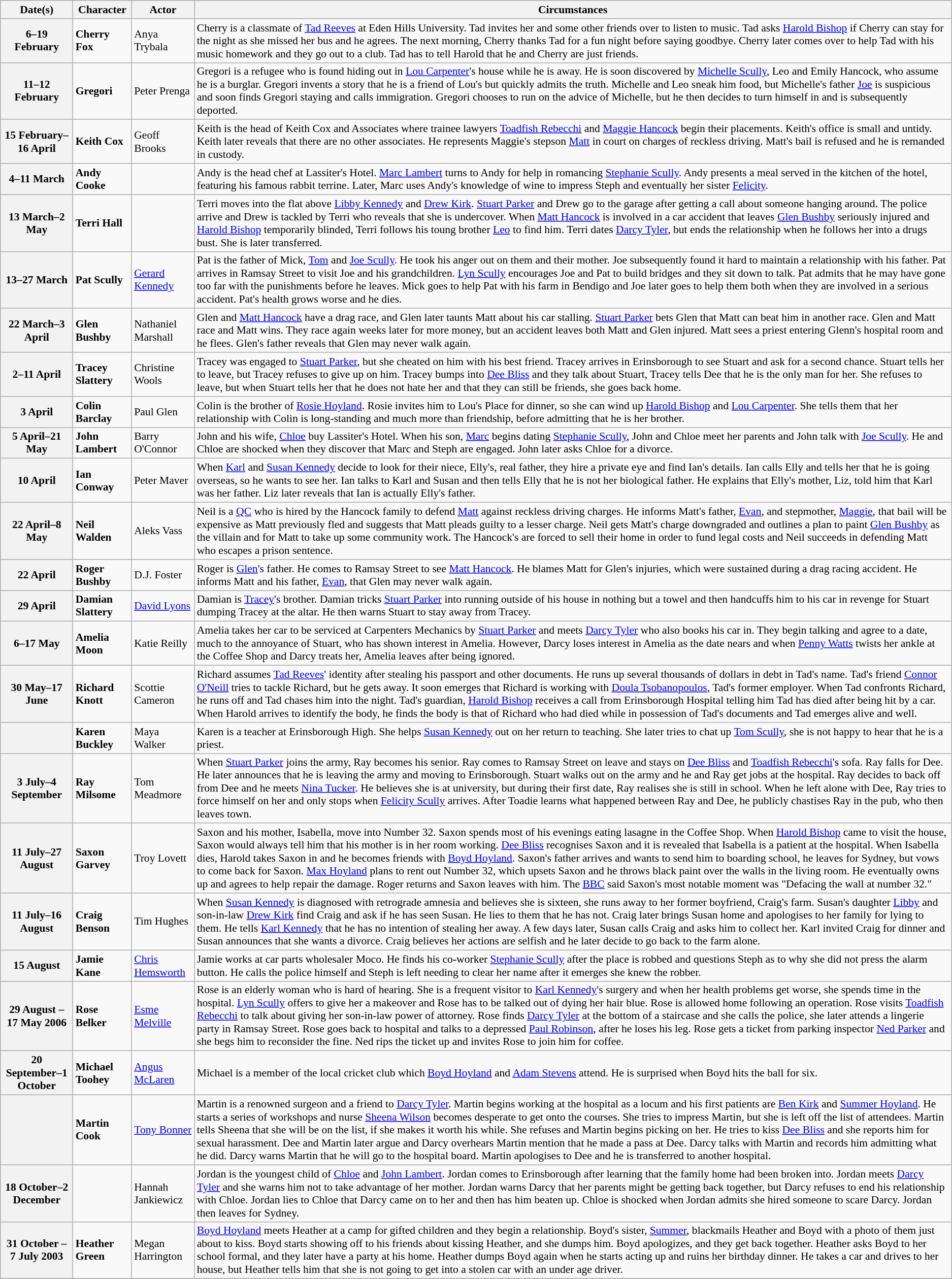<table class="wikitable plainrowheaders" style="font-size:90%">
<tr>
<th scope="col">Date(s)</th>
<th scope="col">Character</th>
<th scope="col">Actor</th>
<th scope="col">Circumstances</th>
</tr>
<tr>
<th scope="row">6–19 February</th>
<td><strong>Cherry Fox</strong></td>
<td>Anya Trybala</td>
<td>Cherry is a classmate of <a href='#'>Tad Reeves</a> at Eden Hills University. Tad invites her and some other friends over to listen to music. Tad asks <a href='#'>Harold Bishop</a> if Cherry can stay for the night as she missed her bus and he agrees. The next morning, Cherry thanks Tad for a fun night before saying goodbye. Cherry later comes over to help Tad with his music homework and they go out to a club. Tad has to tell Harold that he and Cherry are just friends.</td>
</tr>
<tr>
<th scope="row">11–12 February</th>
<td><strong>Gregori</strong></td>
<td>Peter Prenga</td>
<td>Gregori is a refugee who is found hiding out in <a href='#'>Lou Carpenter</a>'s house while he is away. He is soon discovered by <a href='#'>Michelle Scully</a>, Leo and Emily Hancock, who assume he is a burglar. Gregori invents a story that he is a friend of Lou's but quickly admits the truth. Michelle and Leo sneak him food, but Michelle's father <a href='#'>Joe</a> is suspicious and soon finds Gregori staying and calls immigration. Gregori chooses to run on the advice of Michelle, but he then decides to turn himself in and is subsequently deported.</td>
</tr>
<tr>
<th scope="row">15 February–16 April</th>
<td><strong>Keith Cox</strong></td>
<td>Geoff Brooks</td>
<td>Keith is the head of Keith Cox and Associates where trainee lawyers <a href='#'>Toadfish Rebecchi</a> and <a href='#'>Maggie Hancock</a> begin their placements. Keith's office is small and untidy. Keith later reveals that there are no other associates. He represents Maggie's stepson <a href='#'>Matt</a> in court on charges of reckless driving. Matt's bail is refused and he is remanded in custody.</td>
</tr>
<tr>
<th scope="row">4–11 March</th>
<td><strong>Andy Cooke</strong></td>
<td></td>
<td>Andy is the head chef at Lassiter's Hotel. <a href='#'>Marc Lambert</a> turns to Andy for help in romancing <a href='#'>Stephanie Scully</a>. Andy presents a meal served in the kitchen of the hotel, featuring his famous rabbit terrine. Later, Marc uses Andy's knowledge of wine to impress Steph and eventually her sister <a href='#'>Felicity</a>.</td>
</tr>
<tr>
<th scope="row">13 March–2 May</th>
<td><strong>Terri Hall</strong></td>
<td></td>
<td>Terri moves into the flat above <a href='#'>Libby Kennedy</a> and <a href='#'>Drew Kirk</a>. <a href='#'>Stuart Parker</a> and Drew go to the garage after getting a call about someone hanging around. The police arrive and Drew is tackled by Terri who reveals that she is undercover. When <a href='#'>Matt Hancock</a> is involved in a car accident that leaves <a href='#'>Glen Bushby</a> seriously injured and <a href='#'>Harold Bishop</a> temporarily blinded, Terri follows his toung brother <a href='#'>Leo</a> to find him. Terri dates <a href='#'>Darcy Tyler</a>, but ends the relationship when he follows her into a drugs bust. She is later transferred.</td>
</tr>
<tr>
<th scope="row">13–27 March</th>
<td><strong>Pat Scully</strong></td>
<td><a href='#'>Gerard Kennedy</a></td>
<td>Pat is the father of Mick, <a href='#'>Tom</a> and <a href='#'>Joe Scully</a>. He took his anger out on them and their mother. Joe subsequently found it hard to maintain a relationship with his father. Pat arrives in Ramsay Street to visit Joe and his grandchildren. <a href='#'>Lyn Scully</a> encourages Joe and Pat to build bridges and they sit down to talk. Pat admits that he may have gone too far with the punishments before he leaves. Mick goes to help Pat with his farm in Bendigo and Joe later goes to help them both when they are involved in a serious accident. Pat's health grows worse and he dies.</td>
</tr>
<tr>
<th scope="row">22 March–3 April</th>
<td><strong>Glen Bushby</strong></td>
<td>Nathaniel Marshall</td>
<td>Glen and <a href='#'>Matt Hancock</a> have a drag race, and Glen later taunts Matt about his car stalling. <a href='#'>Stuart Parker</a> bets Glen that Matt can beat him in another race. Glen and Matt race and Matt wins. They race again weeks later for more money, but an accident leaves both Matt and Glen injured. Matt sees a priest entering Glenn's hospital room and he flees. Glen's father reveals that Glen may never walk again.</td>
</tr>
<tr>
<th scope="row">2–11 April</th>
<td><strong>Tracey Slattery</strong></td>
<td>Christine Wools</td>
<td>Tracey was engaged to <a href='#'>Stuart Parker</a>, but she cheated on him with his best friend. Tracey arrives in Erinsborough to see Stuart and ask for a second chance. Stuart tells her to leave, but Tracey refuses to give up on him. Tracey bumps into <a href='#'>Dee Bliss</a> and they talk about Stuart, Tracey tells Dee that he is the only man for her. She refuses to leave, but when Stuart tells her that he does not hate her and that they can still be friends, she goes back home.</td>
</tr>
<tr>
<th scope="row">3 April</th>
<td><strong>Colin Barclay</strong></td>
<td>Paul Glen</td>
<td>Colin is the brother of <a href='#'>Rosie Hoyland</a>. Rosie invites him to Lou's Place for dinner, so she can wind up <a href='#'>Harold Bishop</a> and <a href='#'>Lou Carpenter</a>. She tells them that her relationship with Colin is long-standing and much more than friendship, before admitting that he is her brother.</td>
</tr>
<tr>
<th scope="row">5 April–21 May</th>
<td><strong>John Lambert</strong></td>
<td>Barry O'Connor</td>
<td>John and his wife, <a href='#'>Chloe</a> buy Lassiter's Hotel. When his son, <a href='#'>Marc</a> begins dating <a href='#'>Stephanie Scully</a>, John and Chloe meet her parents and John talk with <a href='#'>Joe Scully</a>. He and Chloe are shocked when they discover that Marc and Steph are engaged. John later asks Chloe for a divorce.</td>
</tr>
<tr>
<th scope="row">10 April</th>
<td><strong>Ian Conway</strong></td>
<td>Peter Maver</td>
<td>When <a href='#'>Karl</a> and <a href='#'>Susan Kennedy</a> decide to look for their niece, Elly's, real father, they hire a private eye and find Ian's details. Ian calls Elly and tells her that he is going overseas, so he wants to see her. Ian talks to Karl and Susan and then tells Elly that he is not her biological father. He explains that Elly's mother, Liz, told him that Karl was her father. Liz later reveals that Ian is actually Elly's father.</td>
</tr>
<tr>
<th scope="row">22 April–8 May</th>
<td><strong>Neil Walden</strong></td>
<td>Aleks Vass</td>
<td>Neil is a <a href='#'>QC</a> who is hired by the Hancock family to defend <a href='#'>Matt</a> against reckless driving charges. He informs Matt's father, <a href='#'>Evan</a>, and stepmother, <a href='#'>Maggie</a>, that bail will be expensive as Matt previously fled and suggests that Matt pleads guilty to a lesser charge. Neil gets Matt's charge downgraded and outlines a plan to paint <a href='#'>Glen Bushby</a> as the villain and for Matt to take up some community work. The Hancock's are forced to sell their home in order to fund legal costs and Neil succeeds in defending Matt who escapes a prison sentence.</td>
</tr>
<tr>
<th scope="row">22 April</th>
<td><strong>Roger Bushby</strong></td>
<td>D.J. Foster</td>
<td>Roger is <a href='#'>Glen</a>'s father. He comes to Ramsay Street to see <a href='#'>Matt Hancock</a>. He blames Matt for Glen's injuries, which were sustained during a drag racing accident. He informs Matt and his father, <a href='#'>Evan</a>, that Glen may never walk again.</td>
</tr>
<tr>
<th scope="row">29 April</th>
<td><strong>Damian Slattery</strong></td>
<td><a href='#'>David Lyons</a></td>
<td>Damian is <a href='#'>Tracey</a>'s brother. Damian tricks <a href='#'>Stuart Parker</a> into running outside of his house in nothing but a towel and then handcuffs him to his car in revenge for Stuart dumping Tracey at the altar. He then warns Stuart to stay away from Tracey.</td>
</tr>
<tr>
<th scope="row">6–17 May</th>
<td><strong>Amelia Moon</strong></td>
<td>Katie Reilly</td>
<td>Amelia takes her car to be serviced at Carpenters Mechanics by <a href='#'>Stuart Parker</a> and meets <a href='#'>Darcy Tyler</a> who also books his car in. They begin talking and agree to a date, much to the annoyance of Stuart, who has shown interest in Amelia. However, Darcy loses interest in Amelia as the date nears and when <a href='#'>Penny Watts</a> twists her ankle at the Coffee Shop and Darcy treats her, Amelia leaves after being ignored.</td>
</tr>
<tr>
<th scope="row">30 May–17 June</th>
<td><strong>Richard Knott</strong></td>
<td>Scottie Cameron</td>
<td>Richard assumes <a href='#'>Tad Reeves</a>' identity after stealing his passport and other documents. He runs up several thousands of dollars in debt in Tad's name. Tad's friend <a href='#'>Connor O'Neill</a> tries to tackle Richard, but he gets away. It soon emerges that Richard is working with <a href='#'>Doula Tsobanopoulos</a>, Tad's former employer. When Tad confronts Richard, he runs off and Tad chases him into the night. Tad's guardian, <a href='#'>Harold Bishop</a> receives a call from Erinsborough Hospital telling him Tad has died after being hit by a car. When Harold arrives to identify the body, he finds the body is that of Richard who had died while in possession of Tad's documents and Tad emerges alive and well.</td>
</tr>
<tr>
<th scope="row"></th>
<td><strong>Karen Buckley</strong></td>
<td>Maya Walker</td>
<td>Karen is a teacher at Erinsborough High. She helps <a href='#'>Susan Kennedy</a> out on her return to teaching. She later tries to chat up <a href='#'>Tom Scully</a>, she is not happy to hear that he is a priest.</td>
</tr>
<tr>
<th scope="row">3 July–4 September</th>
<td><strong>Ray Milsome</strong></td>
<td>Tom Meadmore</td>
<td>When <a href='#'>Stuart Parker</a> joins the army, Ray becomes his senior. Ray comes to Ramsay Street on leave and stays on <a href='#'>Dee Bliss</a> and <a href='#'>Toadfish Rebecchi</a>'s sofa. Ray falls for Dee. He later announces that he is leaving the army and moving to Erinsborough. Stuart walks out on the army and he and Ray get jobs at the hospital. Ray decides to back off from Dee and he meets <a href='#'>Nina Tucker</a>. He believes she is at university, but during their first date, Ray realises she is still in school. When he left alone with Dee, Ray tries to force himself on her and only stops when <a href='#'>Felicity Scully</a> arrives. After Toadie learns what happened between Ray and Dee, he publicly chastises Ray in the pub, who then leaves town.</td>
</tr>
<tr>
<th scope="row">11 July–27 August</th>
<td><strong>Saxon Garvey</strong></td>
<td>Troy Lovett</td>
<td>Saxon and his mother, Isabella, move into Number 32. Saxon spends most of his evenings eating lasagne in the Coffee Shop. When <a href='#'>Harold Bishop</a> came to visit the house, Saxon would always tell him that his mother is in her room working. <a href='#'>Dee Bliss</a> recognises Saxon and it is revealed that Isabella is a patient at the hospital. When Isabella dies, Harold takes Saxon in and he becomes friends with <a href='#'>Boyd Hoyland</a>. Saxon's father arrives and wants to send him to boarding school, he leaves for Sydney, but vows to come back for Saxon. <a href='#'>Max Hoyland</a> plans to rent out Number 32, which upsets Saxon and he throws black paint over the walls in the living room. He eventually owns up and agrees to help repair the damage. Roger returns and Saxon leaves with him. The <a href='#'>BBC</a> said Saxon's most notable moment was "Defacing the wall at number 32."</td>
</tr>
<tr>
<th scope="row">11 July–16 August</th>
<td><strong>Craig Benson</strong></td>
<td>Tim Hughes</td>
<td>When <a href='#'>Susan Kennedy</a> is diagnosed with retrograde amnesia and believes she is sixteen, she runs away to her former boyfriend, Craig's farm. Susan's daughter <a href='#'>Libby</a> and son-in-law <a href='#'>Drew Kirk</a> find Craig and ask if he has seen Susan. He lies to them that he has not. Craig later brings Susan home and apologises to her family for lying to them. He tells <a href='#'>Karl Kennedy</a> that he has no intention of stealing her away. A few days later, Susan calls Craig and asks him to collect her. Karl invited Craig for dinner and Susan announces that she wants a divorce. Craig believes her actions are selfish and he later decide to go back to the farm alone.</td>
</tr>
<tr>
<th scope="row">15 August</th>
<td><strong>Jamie Kane</strong></td>
<td><a href='#'>Chris Hemsworth</a></td>
<td>Jamie works at car parts wholesaler Moco. He finds his co-worker <a href='#'>Stephanie Scully</a> after the place is robbed and questions Steph as to why she did not press the alarm button. He calls the police himself and Steph is left needing to clear her name after it emerges she knew the robber.</td>
</tr>
<tr>
<th scope="row">29 August – 17 May 2006</th>
<td><strong>Rose Belker</strong></td>
<td><a href='#'>Esme Melville</a></td>
<td>Rose is an elderly woman who is hard of hearing. She is a frequent visitor to <a href='#'>Karl Kennedy</a>'s surgery and when her health problems get worse, she spends time in the hospital. <a href='#'>Lyn Scully</a> offers to give her a makeover and Rose has to be talked out of dying her hair blue. Rose is allowed home following an operation. Rose visits <a href='#'>Toadfish Rebecchi</a> to talk about giving her son-in-law power of attorney. Rose finds <a href='#'>Darcy Tyler</a> at the bottom of a staircase and she calls the police, she later attends a lingerie party in Ramsay Street. Rose goes back to hospital and talks to a depressed <a href='#'>Paul Robinson</a>, after he loses his leg. Rose gets a ticket from parking inspector <a href='#'>Ned Parker</a> and she begs him to reconsider the fine. Ned rips the ticket up and invites Rose to join him for coffee.</td>
</tr>
<tr>
<th scope="row">20 September–1 October</th>
<td><strong>Michael Toohey</strong></td>
<td><a href='#'>Angus McLaren</a></td>
<td>Michael is a member of the local cricket club which <a href='#'>Boyd Hoyland</a> and <a href='#'>Adam Stevens</a> attend. He is surprised when Boyd hits the ball for six.</td>
</tr>
<tr>
<th scope="row"></th>
<td><strong>Martin Cook</strong></td>
<td><a href='#'>Tony Bonner</a></td>
<td>Martin is a renowned surgeon and a friend to <a href='#'>Darcy Tyler</a>. Martin begins working at the hospital as a locum and his first patients are <a href='#'>Ben Kirk</a> and <a href='#'>Summer Hoyland</a>. He starts a series of workshops and nurse <a href='#'>Sheena Wilson</a> becomes desperate to get onto the courses. She tries to impress Martin, but she is left off the list of attendees. Martin tells Sheena that she will be on the list, if she makes it worth his while. She refuses and Martin begins picking on her. He tries to kiss <a href='#'>Dee Bliss</a> and she reports him for sexual harassment. Dee and Martin later argue and Darcy overhears Martin mention that he made a pass at Dee. Darcy talks with Martin and records him admitting what he did. Darcy warns Martin that he will go to the hospital board. Martin apologises to Dee and he is transferred to another hospital.</td>
</tr>
<tr>
<th scope="row">18 October–2 December</th>
<td></td>
<td>Hannah Jankiewicz</td>
<td>Jordan is the youngest child of <a href='#'>Chloe</a> and <a href='#'>John Lambert</a>. Jordan comes to Erinsborough after learning that the family home had been broken into. Jordan meets <a href='#'>Darcy Tyler</a> and she warns him not to take advantage of her mother. Jordan warns Darcy that her parents might be getting back together, but Darcy refuses to end his relationship with Chloe. Jordan lies to Chloe that Darcy came on to her and then has him beaten up. Chloe is shocked when Jordan admits she hired someone to scare Darcy. Jordan then leaves for Sydney.</td>
</tr>
<tr>
<th scope="row">31 October – 7 July 2003</th>
<td><strong>Heather Green</strong></td>
<td>Megan Harrington</td>
<td><a href='#'>Boyd Hoyland</a> meets Heather at a camp for gifted children and they begin a relationship. Boyd's sister, <a href='#'>Summer</a>, blackmails Heather and Boyd with a photo of them just about to kiss. Boyd starts showing off to his friends about kissing Heather, and she dumps him. Boyd apologizes, and they get back together. Heather asks Boyd to her school formal, and they later have a party at his home. Heather dumps Boyd again when he starts acting up and ruins her birthday dinner. He takes a car and drives to her house, but Heather tells him that she is not going to get into a stolen car with an under age driver.</td>
</tr>
<tr>
</tr>
</table>
